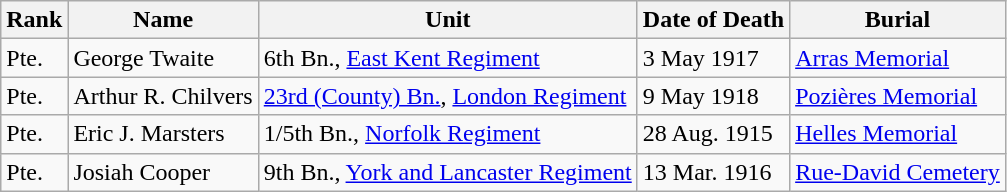<table class="wikitable">
<tr>
<th>Rank</th>
<th>Name</th>
<th>Unit</th>
<th>Date of Death</th>
<th>Burial</th>
</tr>
<tr>
<td>Pte.</td>
<td>George Twaite</td>
<td>6th Bn., <a href='#'>East Kent Regiment</a></td>
<td>3 May 1917</td>
<td><a href='#'>Arras Memorial</a></td>
</tr>
<tr>
<td>Pte.</td>
<td>Arthur R. Chilvers</td>
<td><a href='#'>23rd (County) Bn.</a>, <a href='#'>London Regiment</a></td>
<td>9 May 1918</td>
<td><a href='#'>Pozières Memorial</a></td>
</tr>
<tr>
<td>Pte.</td>
<td>Eric J. Marsters</td>
<td>1/5th Bn., <a href='#'>Norfolk Regiment</a></td>
<td>28 Aug. 1915</td>
<td><a href='#'>Helles Memorial</a></td>
</tr>
<tr>
<td>Pte.</td>
<td>Josiah Cooper</td>
<td>9th Bn., <a href='#'>York and Lancaster Regiment</a></td>
<td>13 Mar. 1916</td>
<td><a href='#'>Rue-David Cemetery</a></td>
</tr>
</table>
